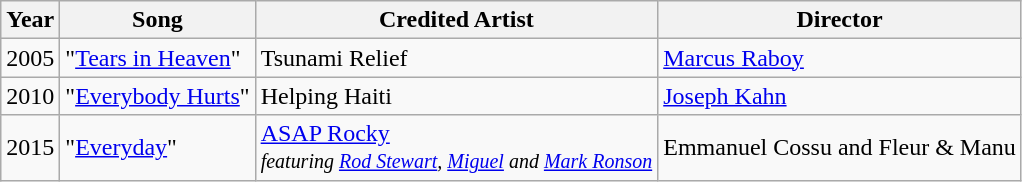<table class="wikitable">
<tr>
<th>Year</th>
<th>Song</th>
<th>Credited Artist</th>
<th>Director</th>
</tr>
<tr>
<td>2005</td>
<td>"<a href='#'>Tears in Heaven</a>"</td>
<td>Tsunami Relief</td>
<td><a href='#'>Marcus Raboy</a></td>
</tr>
<tr>
<td>2010</td>
<td>"<a href='#'>Everybody Hurts</a>"</td>
<td>Helping Haiti</td>
<td><a href='#'>Joseph Kahn</a></td>
</tr>
<tr>
<td>2015</td>
<td>"<a href='#'>Everyday</a>"</td>
<td><a href='#'>ASAP Rocky</a> <br><small><em>featuring <a href='#'>Rod Stewart</a>, <a href='#'>Miguel</a> and <a href='#'>Mark Ronson</a></em></small></td>
<td>Emmanuel Cossu and Fleur & Manu</td>
</tr>
</table>
